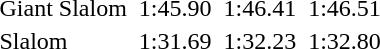<table>
<tr>
<td>Giant Slalom</td>
<td></td>
<td>1:45.90</td>
<td></td>
<td>1:46.41</td>
<td></td>
<td>1:46.51</td>
</tr>
<tr>
<td>Slalom</td>
<td></td>
<td>1:31.69</td>
<td></td>
<td>1:32.23</td>
<td></td>
<td>1:32.80</td>
</tr>
</table>
